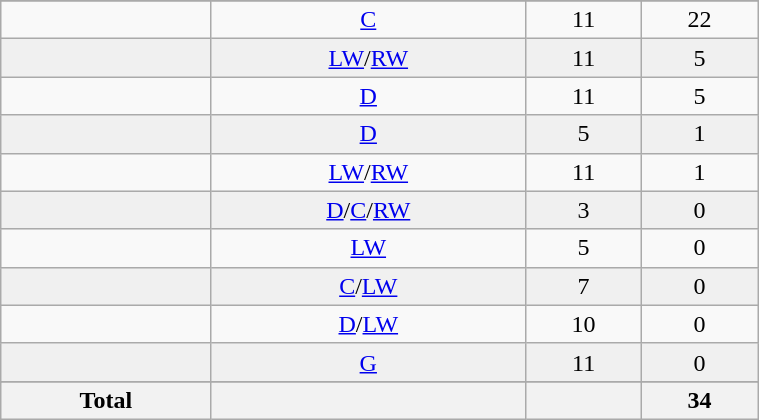<table class="wikitable sortable" width ="40%">
<tr align="center">
</tr>
<tr align="center" bgcolor="">
<td></td>
<td><a href='#'>C</a></td>
<td>11</td>
<td>22</td>
</tr>
<tr align="center" bgcolor="f0f0f0">
<td></td>
<td><a href='#'>LW</a>/<a href='#'>RW</a></td>
<td>11</td>
<td>5</td>
</tr>
<tr align="center" bgcolor="">
<td></td>
<td><a href='#'>D</a></td>
<td>11</td>
<td>5</td>
</tr>
<tr align="center" bgcolor="f0f0f0">
<td></td>
<td><a href='#'>D</a></td>
<td>5</td>
<td>1</td>
</tr>
<tr align="center" bgcolor="">
<td></td>
<td><a href='#'>LW</a>/<a href='#'>RW</a></td>
<td>11</td>
<td>1</td>
</tr>
<tr align="center" bgcolor="f0f0f0">
<td></td>
<td><a href='#'>D</a>/<a href='#'>C</a>/<a href='#'>RW</a></td>
<td>3</td>
<td>0</td>
</tr>
<tr align="center" bgcolor="">
<td></td>
<td><a href='#'>LW</a></td>
<td>5</td>
<td>0</td>
</tr>
<tr align="center" bgcolor="f0f0f0">
<td></td>
<td><a href='#'>C</a>/<a href='#'>LW</a></td>
<td>7</td>
<td>0</td>
</tr>
<tr align="center" bgcolor="">
<td></td>
<td><a href='#'>D</a>/<a href='#'>LW</a></td>
<td>10</td>
<td>0</td>
</tr>
<tr align="center" bgcolor="f0f0f0">
<td></td>
<td><a href='#'>G</a></td>
<td>11</td>
<td>0</td>
</tr>
<tr align="center" bgcolor="">
</tr>
<tr>
<th>Total</th>
<th></th>
<th></th>
<th>34</th>
</tr>
</table>
